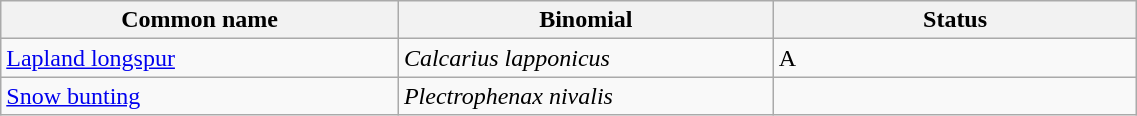<table width=60% class="wikitable">
<tr>
<th width=35%>Common name</th>
<th width=33%>Binomial</th>
<th width=32%>Status</th>
</tr>
<tr>
<td><a href='#'>Lapland longspur</a></td>
<td><em>Calcarius lapponicus</em></td>
<td>A</td>
</tr>
<tr>
<td><a href='#'>Snow bunting</a></td>
<td><em>Plectrophenax nivalis</em></td>
<td></td>
</tr>
</table>
